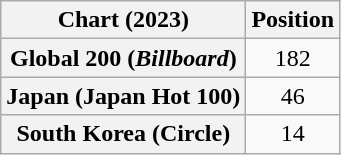<table class="wikitable sortable plainrowheaders" style="text-align:center">
<tr>
<th scope="col">Chart (2023)</th>
<th scope="col">Position</th>
</tr>
<tr>
<th scope="row">Global 200 (<em>Billboard</em>)</th>
<td>182</td>
</tr>
<tr>
<th scope="row">Japan (Japan Hot 100)</th>
<td>46</td>
</tr>
<tr>
<th scope="row">South Korea (Circle)</th>
<td>14</td>
</tr>
</table>
